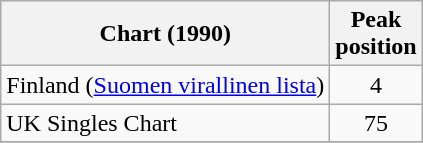<table class="wikitable">
<tr>
<th>Chart (1990)</th>
<th>Peak<br>position</th>
</tr>
<tr>
<td>Finland (<a href='#'>Suomen virallinen lista</a>)</td>
<td style="text-align:center;">4</td>
</tr>
<tr>
<td align="left">UK Singles Chart</td>
<td align="center">75</td>
</tr>
<tr>
</tr>
</table>
